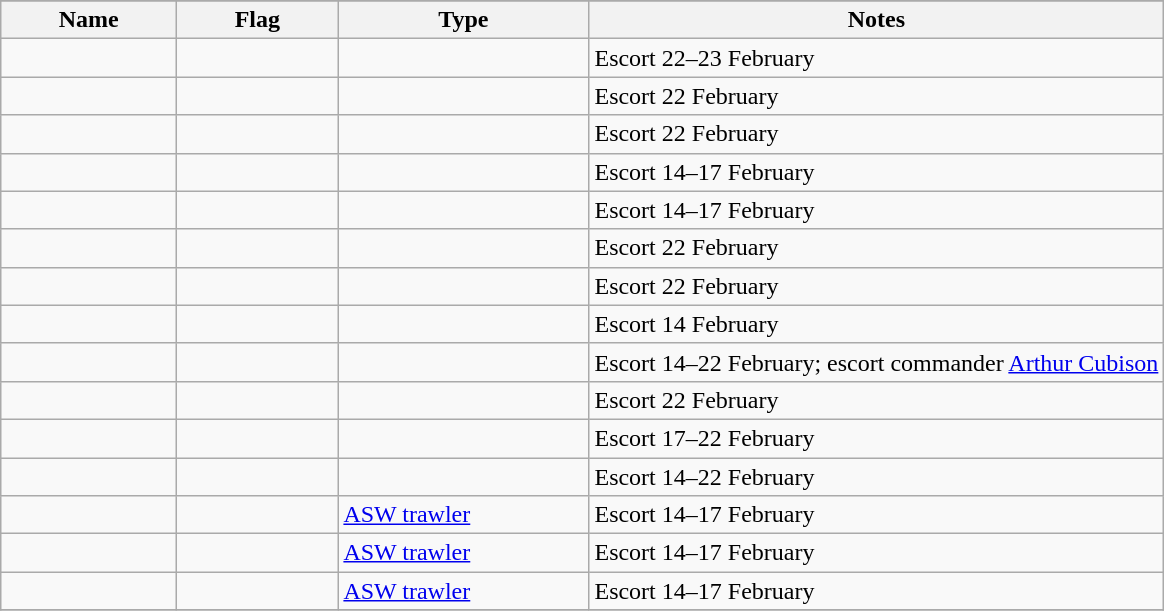<table class="wikitable sortable">
<tr>
</tr>
<tr>
<th scope="col" width="110px">Name</th>
<th scope="col" width="100px">Flag</th>
<th scope="col" width="160px">Type</th>
<th>Notes</th>
</tr>
<tr>
<td align="left"></td>
<td align="left"></td>
<td align="left"></td>
<td align="left">Escort 22–23 February</td>
</tr>
<tr>
<td align="left"></td>
<td align="left"></td>
<td align="left"></td>
<td align="left">Escort 22 February</td>
</tr>
<tr>
<td align="left"></td>
<td align="left"></td>
<td align="left"></td>
<td align="left">Escort 22 February</td>
</tr>
<tr>
<td align="left"></td>
<td align="left"></td>
<td align="left"></td>
<td align="left">Escort 14–17 February</td>
</tr>
<tr>
<td align="left"></td>
<td align="left"></td>
<td align="left"></td>
<td align="left">Escort 14–17 February</td>
</tr>
<tr>
<td align="left"></td>
<td align="left"></td>
<td align="left"></td>
<td align="left">Escort 22 February</td>
</tr>
<tr>
<td align="left"></td>
<td align="left"></td>
<td align="left"></td>
<td align="left">Escort 22 February</td>
</tr>
<tr>
<td align="left"></td>
<td align="left"></td>
<td align="left"></td>
<td align="left">Escort 14 February</td>
</tr>
<tr>
<td align="left"></td>
<td align="left"></td>
<td align="left"></td>
<td align="left">Escort 14–22 February; escort commander <a href='#'>Arthur Cubison</a></td>
</tr>
<tr>
<td align="left"></td>
<td align="left"></td>
<td align="left"></td>
<td align="left">Escort 22 February</td>
</tr>
<tr>
<td align="left"></td>
<td align="left"></td>
<td align="left"></td>
<td align="left">Escort 17–22 February</td>
</tr>
<tr>
<td align="left"></td>
<td align="left"></td>
<td align="left"></td>
<td align="left">Escort 14–22 February</td>
</tr>
<tr>
<td align="left"></td>
<td align="left"></td>
<td align="left"><a href='#'>ASW trawler</a></td>
<td align="left">Escort 14–17 February</td>
</tr>
<tr>
<td align="left"></td>
<td align="left"></td>
<td align="left"><a href='#'>ASW trawler</a></td>
<td align="left">Escort 14–17 February</td>
</tr>
<tr>
<td align="left"></td>
<td align="left"></td>
<td align="left"><a href='#'>ASW trawler</a></td>
<td align="left">Escort 14–17 February</td>
</tr>
<tr>
</tr>
</table>
